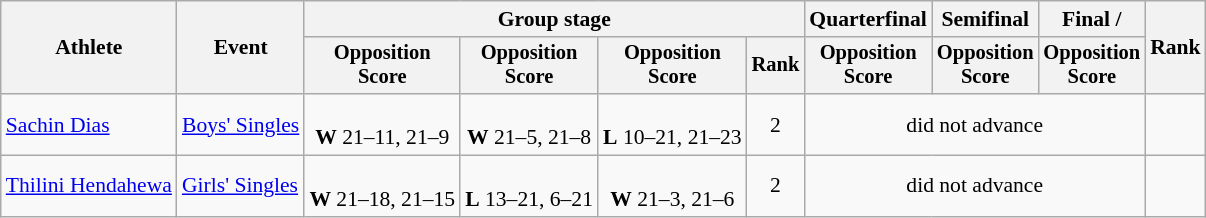<table class="wikitable" style="font-size:90%">
<tr>
<th rowspan=2>Athlete</th>
<th rowspan=2>Event</th>
<th colspan=4>Group stage</th>
<th>Quarterfinal</th>
<th>Semifinal</th>
<th>Final / </th>
<th rowspan=2>Rank</th>
</tr>
<tr style="font-size:95%">
<th>Opposition<br>Score</th>
<th>Opposition<br>Score</th>
<th>Opposition<br>Score</th>
<th>Rank</th>
<th>Opposition<br>Score</th>
<th>Opposition<br>Score</th>
<th>Opposition<br>Score</th>
</tr>
<tr align=center>
<td align=left><a href='#'>Sachin Dias</a></td>
<td align=left><a href='#'>Boys' Singles</a></td>
<td><br><strong>W</strong> 21–11, 21–9</td>
<td><br><strong>W</strong> 21–5, 21–8</td>
<td><br><strong>L</strong> 10–21, 21–23</td>
<td>2</td>
<td colspan=3>did not advance</td>
<td></td>
</tr>
<tr align=center>
<td align=left><a href='#'>Thilini Hendahewa</a></td>
<td align=left><a href='#'>Girls' Singles</a></td>
<td><br><strong>W</strong> 21–18, 21–15</td>
<td><br><strong>L</strong> 13–21, 6–21</td>
<td><br><strong>W</strong> 21–3, 21–6</td>
<td>2</td>
<td colspan=3>did not advance</td>
<td></td>
</tr>
</table>
